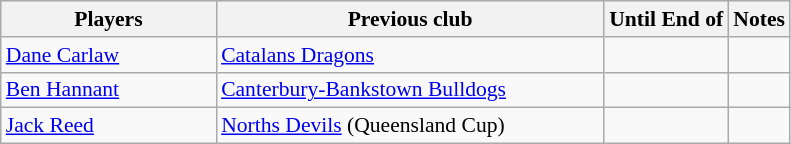<table class="wikitable" style="font-size:90%">
<tr bgcolor="#efefef">
<th style="width:9.5em">Players</th>
<th style="width:17.5em">Previous club</th>
<th>Until End of</th>
<th>Notes</th>
</tr>
<tr>
<td><a href='#'>Dane Carlaw</a></td>
<td> <a href='#'>Catalans Dragons</a></td>
<td></td>
<td></td>
</tr>
<tr>
<td><a href='#'>Ben Hannant</a></td>
<td> <a href='#'>Canterbury-Bankstown Bulldogs</a></td>
<td></td>
<td></td>
</tr>
<tr>
<td><a href='#'>Jack Reed</a></td>
<td> <a href='#'>Norths Devils</a> (Queensland Cup)</td>
<td></td>
<td></td>
</tr>
</table>
